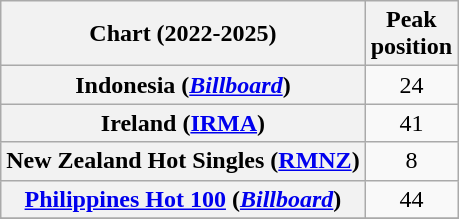<table class="wikitable sortable plainrowheaders" style="text-align:center">
<tr>
<th scope="col">Chart (2022-2025)</th>
<th scope="col">Peak<br>position</th>
</tr>
<tr>
<th scope="row">Indonesia (<em><a href='#'>Billboard</a></em>)</th>
<td>24</td>
</tr>
<tr>
<th scope="row">Ireland (<a href='#'>IRMA</a>)</th>
<td>41</td>
</tr>
<tr>
<th scope="row">New Zealand Hot Singles (<a href='#'>RMNZ</a>)</th>
<td>8</td>
</tr>
<tr>
<th scope="row"><a href='#'>Philippines Hot 100</a> (<em><a href='#'>Billboard</a></em>)</th>
<td>44</td>
</tr>
<tr>
</tr>
<tr>
</tr>
</table>
